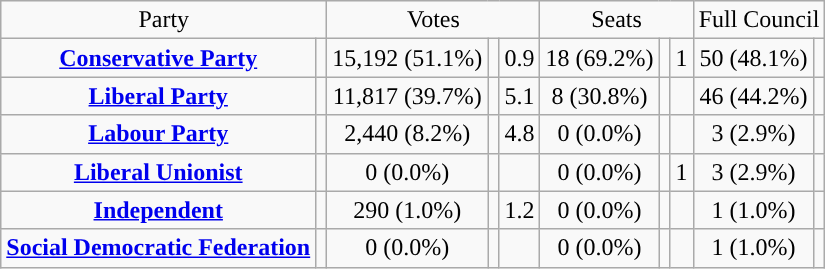<table class=wikitable style="text-align:center;">
<tr>
<td colspan=2>Party</td>
<td colspan=3>Votes</td>
<td colspan=3>Seats</td>
<td colspan=3>Full Council</td>
</tr>
<tr>
<td><strong><a href='#'>Conservative Party</a></strong></td>
<td style="background:"></td>
<td>15,192 (51.1%)</td>
<td></td>
<td> 0.9</td>
<td>18 (69.2%)</td>
<td></td>
<td> 1</td>
<td>50 (48.1%)</td>
<td></td>
</tr>
<tr>
<td><strong><a href='#'>Liberal Party</a></strong></td>
<td style="background:"></td>
<td>11,817 (39.7%)</td>
<td></td>
<td> 5.1</td>
<td>8 (30.8%)</td>
<td></td>
<td></td>
<td>46 (44.2%)</td>
<td></td>
</tr>
<tr>
<td><strong><a href='#'>Labour Party</a></strong></td>
<td style="background:"></td>
<td>2,440 (8.2%)</td>
<td></td>
<td> 4.8</td>
<td>0 (0.0%)</td>
<td></td>
<td></td>
<td>3 (2.9%)</td>
<td></td>
</tr>
<tr>
<td><strong><a href='#'>Liberal Unionist</a></strong></td>
<td style="background:"></td>
<td>0 (0.0%)</td>
<td></td>
<td></td>
<td>0 (0.0%)</td>
<td></td>
<td> 1</td>
<td>3 (2.9%)</td>
<td></td>
</tr>
<tr>
<td><strong><a href='#'>Independent</a></strong></td>
<td style="background:"></td>
<td>290 (1.0%)</td>
<td></td>
<td> 1.2</td>
<td>0 (0.0%)</td>
<td></td>
<td></td>
<td>1 (1.0%)</td>
<td></td>
</tr>
<tr>
<td><strong><a href='#'>Social Democratic Federation</a></strong></td>
<td style="background:"></td>
<td>0 (0.0%)</td>
<td></td>
<td></td>
<td>0 (0.0%)</td>
<td></td>
<td></td>
<td>1 (1.0%)</td>
<td></td>
</tr>
</table>
